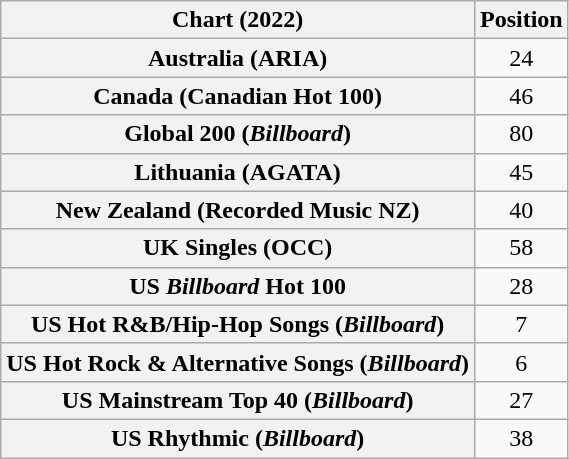<table class="wikitable sortable plainrowheaders" style="text-align:center">
<tr>
<th scope="col">Chart (2022)</th>
<th scope="col">Position</th>
</tr>
<tr>
<th scope="row">Australia (ARIA)</th>
<td>24</td>
</tr>
<tr>
<th scope="row">Canada (Canadian Hot 100)</th>
<td>46</td>
</tr>
<tr>
<th scope="row">Global 200 (<em>Billboard</em>)</th>
<td>80</td>
</tr>
<tr>
<th scope="row">Lithuania (AGATA)</th>
<td>45</td>
</tr>
<tr>
<th scope="row">New Zealand (Recorded Music NZ)</th>
<td>40</td>
</tr>
<tr>
<th scope="row">UK Singles (OCC)</th>
<td>58</td>
</tr>
<tr>
<th scope="row">US <em>Billboard</em> Hot 100</th>
<td>28</td>
</tr>
<tr>
<th scope="row">US Hot R&B/Hip-Hop Songs (<em>Billboard</em>)</th>
<td>7</td>
</tr>
<tr>
<th scope="row">US Hot Rock & Alternative Songs (<em>Billboard</em>)</th>
<td>6</td>
</tr>
<tr>
<th scope="row">US Mainstream Top 40 (<em>Billboard</em>)</th>
<td>27</td>
</tr>
<tr>
<th scope="row">US Rhythmic (<em>Billboard</em>)</th>
<td>38</td>
</tr>
</table>
